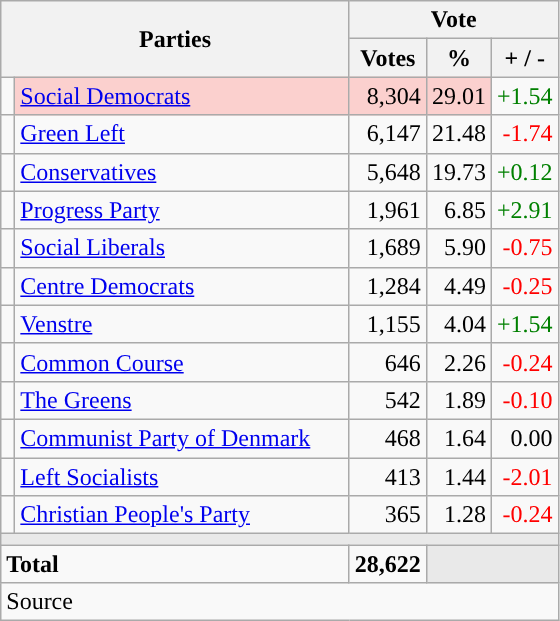<table class="wikitable" style="text-align:right;">
<tr>
<th style="text-align:centre;" rowspan="2" colspan="2" width="225">Parties</th>
<th colspan="3">Vote</th>
</tr>
<tr>
<th width="15">Votes</th>
<th width="15">%</th>
<th width="15">+ / -</th>
</tr>
<tr>
<td width="2" style="color:inherit;background:"></td>
<td bgcolor=#fbd0ce  align="left"><a href='#'>Social Democrats</a></td>
<td bgcolor=#fbd0ce>8,304</td>
<td bgcolor=#fbd0ce>29.01</td>
<td style=color:green;>+1.54</td>
</tr>
<tr>
<td width="2" style="color:inherit;background:"></td>
<td align="left"><a href='#'>Green Left</a></td>
<td>6,147</td>
<td>21.48</td>
<td style=color:red;>-1.74</td>
</tr>
<tr>
<td width="2" style="color:inherit;background:"></td>
<td align="left"><a href='#'>Conservatives</a></td>
<td>5,648</td>
<td>19.73</td>
<td style=color:green;>+0.12</td>
</tr>
<tr>
<td width="2" style="color:inherit;background:"></td>
<td align="left"><a href='#'>Progress Party</a></td>
<td>1,961</td>
<td>6.85</td>
<td style=color:green;>+2.91</td>
</tr>
<tr>
<td width="2" style="color:inherit;background:"></td>
<td align="left"><a href='#'>Social Liberals</a></td>
<td>1,689</td>
<td>5.90</td>
<td style=color:red;>-0.75</td>
</tr>
<tr>
<td width="2" style="color:inherit;background:"></td>
<td align="left"><a href='#'>Centre Democrats</a></td>
<td>1,284</td>
<td>4.49</td>
<td style=color:red;>-0.25</td>
</tr>
<tr>
<td width="2" style="color:inherit;background:"></td>
<td align="left"><a href='#'>Venstre</a></td>
<td>1,155</td>
<td>4.04</td>
<td style=color:green;>+1.54</td>
</tr>
<tr>
<td width="2" style="color:inherit;background:"></td>
<td align="left"><a href='#'>Common Course</a></td>
<td>646</td>
<td>2.26</td>
<td style=color:red;>-0.24</td>
</tr>
<tr>
<td width="2" style="color:inherit;background:"></td>
<td align="left"><a href='#'>The Greens</a></td>
<td>542</td>
<td>1.89</td>
<td style=color:red;>-0.10</td>
</tr>
<tr>
<td width="2" style="color:inherit;background:"></td>
<td align="left"><a href='#'>Communist Party of Denmark</a></td>
<td>468</td>
<td>1.64</td>
<td>0.00</td>
</tr>
<tr>
<td width="2" style="color:inherit;background:"></td>
<td align="left"><a href='#'>Left Socialists</a></td>
<td>413</td>
<td>1.44</td>
<td style=color:red;>-2.01</td>
</tr>
<tr>
<td width="2" style="color:inherit;background:"></td>
<td align="left"><a href='#'>Christian People's Party</a></td>
<td>365</td>
<td>1.28</td>
<td style=color:red;>-0.24</td>
</tr>
<tr>
<td colspan="7" bgcolor="#E9E9E9"></td>
</tr>
<tr>
<td align="left" colspan="2"><strong>Total</strong></td>
<td><strong>28,622</strong></td>
<td bgcolor="#E9E9E9" colspan="2"></td>
</tr>
<tr>
<td align="left" colspan="6">Source</td>
</tr>
</table>
